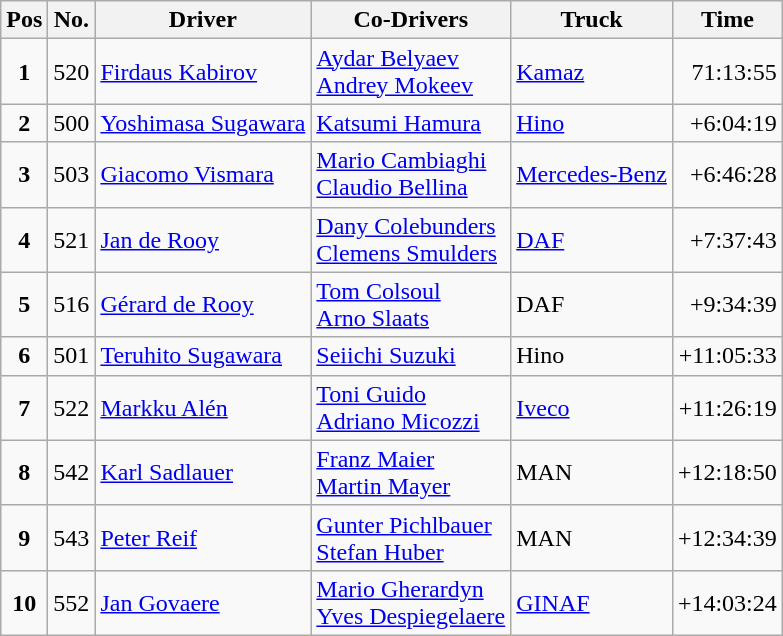<table class="wikitable">
<tr>
<th>Pos</th>
<th>No.</th>
<th>Driver</th>
<th>Co-Drivers</th>
<th>Truck</th>
<th>Time</th>
</tr>
<tr>
<td align=center><strong>1</strong></td>
<td>520</td>
<td> <a href='#'>Firdaus Kabirov</a></td>
<td> <a href='#'>Aydar Belyaev</a><br> <a href='#'>Andrey Mokeev</a></td>
<td><a href='#'>Kamaz</a></td>
<td align="right">71:13:55</td>
</tr>
<tr>
<td align=center><strong>2</strong></td>
<td>500</td>
<td> <a href='#'>Yoshimasa Sugawara</a></td>
<td> <a href='#'>Katsumi Hamura</a></td>
<td><a href='#'>Hino</a></td>
<td align="right">+6:04:19</td>
</tr>
<tr>
<td align=center><strong>3</strong></td>
<td>503</td>
<td> <a href='#'>Giacomo Vismara</a></td>
<td> <a href='#'>Mario Cambiaghi</a><br>  <a href='#'>Claudio Bellina</a></td>
<td><a href='#'>Mercedes-Benz</a></td>
<td align="right">+6:46:28</td>
</tr>
<tr>
<td align=center><strong>4</strong></td>
<td>521</td>
<td> <a href='#'>Jan de Rooy</a></td>
<td> <a href='#'>Dany Colebunders</a><br> <a href='#'>Clemens Smulders</a></td>
<td><a href='#'>DAF</a></td>
<td align="right">+7:37:43</td>
</tr>
<tr>
<td align=center><strong>5</strong></td>
<td>516</td>
<td> <a href='#'>Gérard de Rooy</a></td>
<td> <a href='#'>Tom Colsoul</a><br> <a href='#'>Arno Slaats</a></td>
<td>DAF</td>
<td align=right>+9:34:39</td>
</tr>
<tr>
<td align=center><strong>6</strong></td>
<td>501</td>
<td> <a href='#'>Teruhito Sugawara</a></td>
<td> <a href='#'>Seiichi Suzuki</a></td>
<td>Hino</td>
<td align="right">+11:05:33</td>
</tr>
<tr>
<td align=center><strong>7</strong></td>
<td>522</td>
<td> <a href='#'>Markku Alén</a></td>
<td> <a href='#'>Toni Guido</a><br> <a href='#'>Adriano Micozzi</a></td>
<td><a href='#'>Iveco</a></td>
<td align="right">+11:26:19</td>
</tr>
<tr>
<td align=center><strong>8</strong></td>
<td>542</td>
<td> <a href='#'>Karl Sadlauer</a></td>
<td> <a href='#'>Franz Maier</a><br> <a href='#'>Martin Mayer</a></td>
<td>MAN</td>
<td align="right">+12:18:50</td>
</tr>
<tr>
<td align=center><strong>9</strong></td>
<td>543</td>
<td> <a href='#'>Peter Reif</a></td>
<td> <a href='#'>Gunter Pichlbauer</a><br> <a href='#'>Stefan Huber</a></td>
<td>MAN</td>
<td align="right">+12:34:39</td>
</tr>
<tr>
<td align=center><strong>10</strong></td>
<td>552</td>
<td> <a href='#'>Jan Govaere</a></td>
<td> <a href='#'>Mario Gherardyn</a><br> <a href='#'>Yves Despiegelaere</a></td>
<td><a href='#'>GINAF</a></td>
<td align="right">+14:03:24</td>
</tr>
</table>
